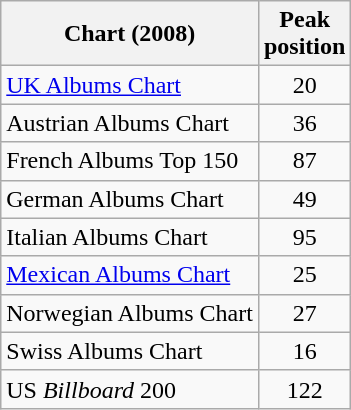<table class="wikitable">
<tr>
<th>Chart (2008)</th>
<th>Peak <br>position</th>
</tr>
<tr>
<td><a href='#'>UK Albums Chart</a></td>
<td align="center">20</td>
</tr>
<tr>
<td>Austrian Albums Chart</td>
<td align="center">36</td>
</tr>
<tr>
<td>French Albums Top 150</td>
<td align="center">87</td>
</tr>
<tr>
<td>German Albums Chart</td>
<td align="center">49</td>
</tr>
<tr>
<td>Italian Albums Chart</td>
<td align="center">95</td>
</tr>
<tr>
<td><a href='#'>Mexican Albums Chart</a></td>
<td align="center">25</td>
</tr>
<tr>
<td>Norwegian Albums Chart</td>
<td align="center">27</td>
</tr>
<tr>
<td>Swiss Albums Chart</td>
<td align="center">16</td>
</tr>
<tr>
<td>US <em>Billboard</em> 200</td>
<td align="center">122</td>
</tr>
</table>
